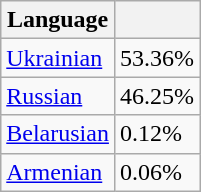<table class="wikitable">
<tr>
<th>Language</th>
<th></th>
</tr>
<tr>
<td><a href='#'>Ukrainian</a></td>
<td>53.36%</td>
</tr>
<tr>
<td><a href='#'>Russian</a></td>
<td>46.25%</td>
</tr>
<tr>
<td><a href='#'>Belarusian</a></td>
<td>0.12%</td>
</tr>
<tr>
<td><a href='#'>Armenian</a></td>
<td>0.06%</td>
</tr>
</table>
